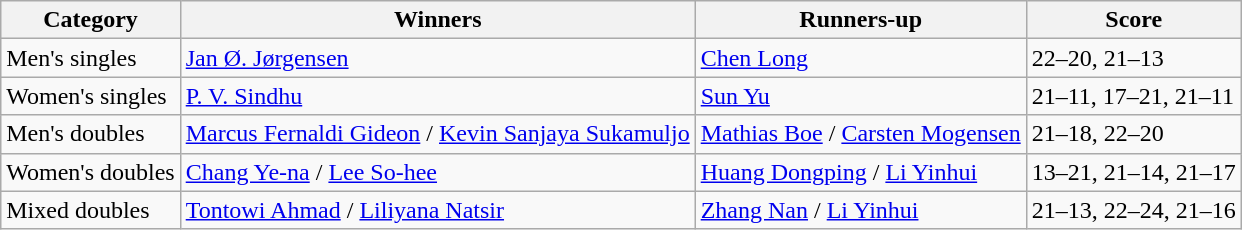<table class=wikitable style="white-space:nowrap;">
<tr>
<th>Category</th>
<th>Winners</th>
<th>Runners-up</th>
<th>Score</th>
</tr>
<tr>
<td>Men's singles</td>
<td> <a href='#'>Jan Ø. Jørgensen</a></td>
<td> <a href='#'>Chen Long</a></td>
<td>22–20, 21–13</td>
</tr>
<tr>
<td>Women's singles</td>
<td> <a href='#'>P. V. Sindhu</a></td>
<td> <a href='#'>Sun Yu</a></td>
<td>21–11, 17–21, 21–11</td>
</tr>
<tr>
<td>Men's doubles</td>
<td> <a href='#'>Marcus Fernaldi Gideon</a> / <a href='#'>Kevin Sanjaya Sukamuljo</a></td>
<td> <a href='#'>Mathias Boe</a> / <a href='#'>Carsten Mogensen</a></td>
<td>21–18, 22–20</td>
</tr>
<tr>
<td>Women's doubles</td>
<td> <a href='#'>Chang Ye-na</a> / <a href='#'>Lee So-hee</a></td>
<td> <a href='#'>Huang Dongping</a> / <a href='#'>Li Yinhui</a></td>
<td>13–21, 21–14, 21–17</td>
</tr>
<tr>
<td>Mixed doubles</td>
<td> <a href='#'>Tontowi Ahmad</a> / <a href='#'>Liliyana Natsir</a></td>
<td> <a href='#'>Zhang Nan</a> / <a href='#'>Li Yinhui</a></td>
<td>21–13, 22–24, 21–16</td>
</tr>
</table>
